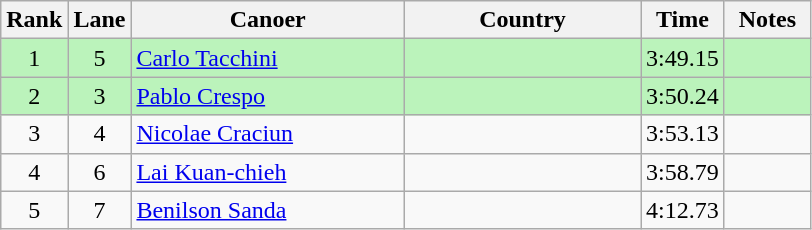<table class="wikitable sortable" style="text-align:center;">
<tr>
<th width=30>Rank</th>
<th width=30>Lane</th>
<th width=175>Canoer</th>
<th width=150>Country</th>
<th width=30>Time</th>
<th width=50>Notes</th>
</tr>
<tr bgcolor=bbf3bb>
<td>1</td>
<td>5</td>
<td align=left><a href='#'>Carlo Tacchini</a></td>
<td align=left></td>
<td>3:49.15</td>
<td></td>
</tr>
<tr bgcolor=bbf3bb>
<td>2</td>
<td>3</td>
<td align=left><a href='#'>Pablo Crespo</a></td>
<td align=left></td>
<td>3:50.24</td>
<td></td>
</tr>
<tr>
<td>3</td>
<td>4</td>
<td align=left><a href='#'>Nicolae Craciun</a></td>
<td align=left></td>
<td>3:53.13</td>
<td></td>
</tr>
<tr>
<td>4</td>
<td>6</td>
<td align=left><a href='#'>Lai Kuan-chieh</a></td>
<td align=left></td>
<td>3:58.79</td>
<td></td>
</tr>
<tr>
<td>5</td>
<td>7</td>
<td align=left><a href='#'>Benilson Sanda</a></td>
<td align=left></td>
<td>4:12.73</td>
<td></td>
</tr>
</table>
